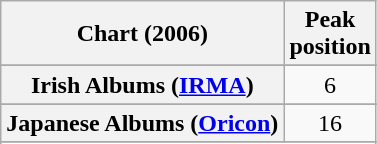<table class="wikitable sortable plainrowheaders" style="text-align:center">
<tr>
<th scope="col">Chart (2006)</th>
<th scope="col">Peak<br> position</th>
</tr>
<tr>
</tr>
<tr>
</tr>
<tr>
</tr>
<tr>
</tr>
<tr>
</tr>
<tr>
</tr>
<tr>
</tr>
<tr>
</tr>
<tr>
</tr>
<tr>
</tr>
<tr>
</tr>
<tr>
</tr>
<tr>
</tr>
<tr>
<th scope="row">Irish Albums (<a href='#'>IRMA</a>)</th>
<td>6</td>
</tr>
<tr>
</tr>
<tr>
<th scope="row">Japanese Albums (<a href='#'>Oricon</a>)</th>
<td align="center">16</td>
</tr>
<tr>
</tr>
<tr>
</tr>
<tr>
</tr>
<tr>
</tr>
<tr>
</tr>
<tr>
</tr>
<tr>
</tr>
<tr>
</tr>
<tr>
</tr>
<tr>
</tr>
<tr>
</tr>
</table>
